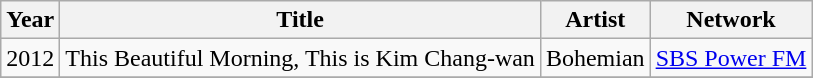<table class="wikitable">
<tr>
<th>Year</th>
<th>Title</th>
<th>Artist</th>
<th>Network</th>
</tr>
<tr>
<td>2012</td>
<td>This Beautiful Morning, This is Kim Chang-wan</td>
<td>Bohemian</td>
<td><a href='#'>SBS Power FM</a></td>
</tr>
<tr>
</tr>
</table>
